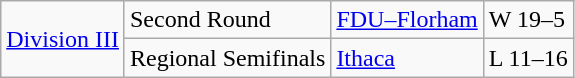<table class="wikitable">
<tr>
<td rowspan="5"><a href='#'>Division III</a></td>
<td>Second Round</td>
<td><a href='#'>FDU–Florham</a></td>
<td>W 19–5</td>
</tr>
<tr>
<td>Regional Semifinals</td>
<td><a href='#'>Ithaca</a></td>
<td>L 11–16</td>
</tr>
</table>
